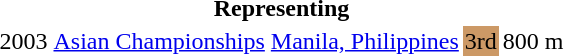<table>
<tr>
<th colspan="5">Representing </th>
</tr>
<tr>
<td>2003</td>
<td><a href='#'>Asian Championships</a></td>
<td><a href='#'>Manila, Philippines</a></td>
<td bgcolor="cc9966">3rd</td>
<td>800 m</td>
</tr>
</table>
